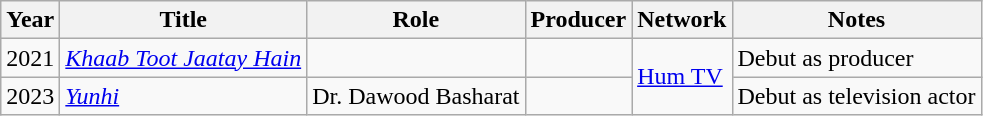<table class="wikitable sortable">
<tr>
<th>Year</th>
<th>Title</th>
<th>Role</th>
<th>Producer</th>
<th>Network</th>
<th>Notes</th>
</tr>
<tr>
<td>2021</td>
<td><em><a href='#'>Khaab Toot Jaatay Hain</a></em></td>
<td></td>
<td></td>
<td rowspan="2"><a href='#'>Hum TV</a></td>
<td>Debut as producer</td>
</tr>
<tr>
<td>2023</td>
<td><em><a href='#'>Yunhi</a></em></td>
<td>Dr. Dawood Basharat</td>
<td></td>
<td>Debut as television actor</td>
</tr>
</table>
